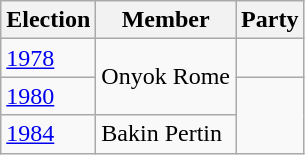<table class="wikitable sortable">
<tr>
<th>Election</th>
<th>Member</th>
<th colspan=2>Party</th>
</tr>
<tr>
<td><a href='#'>1978</a></td>
<td rowspan=2>Onyok Rome</td>
<td></td>
</tr>
<tr>
<td><a href='#'>1980</a></td>
</tr>
<tr>
<td><a href='#'>1984</a></td>
<td>Bakin Pertin</td>
</tr>
</table>
